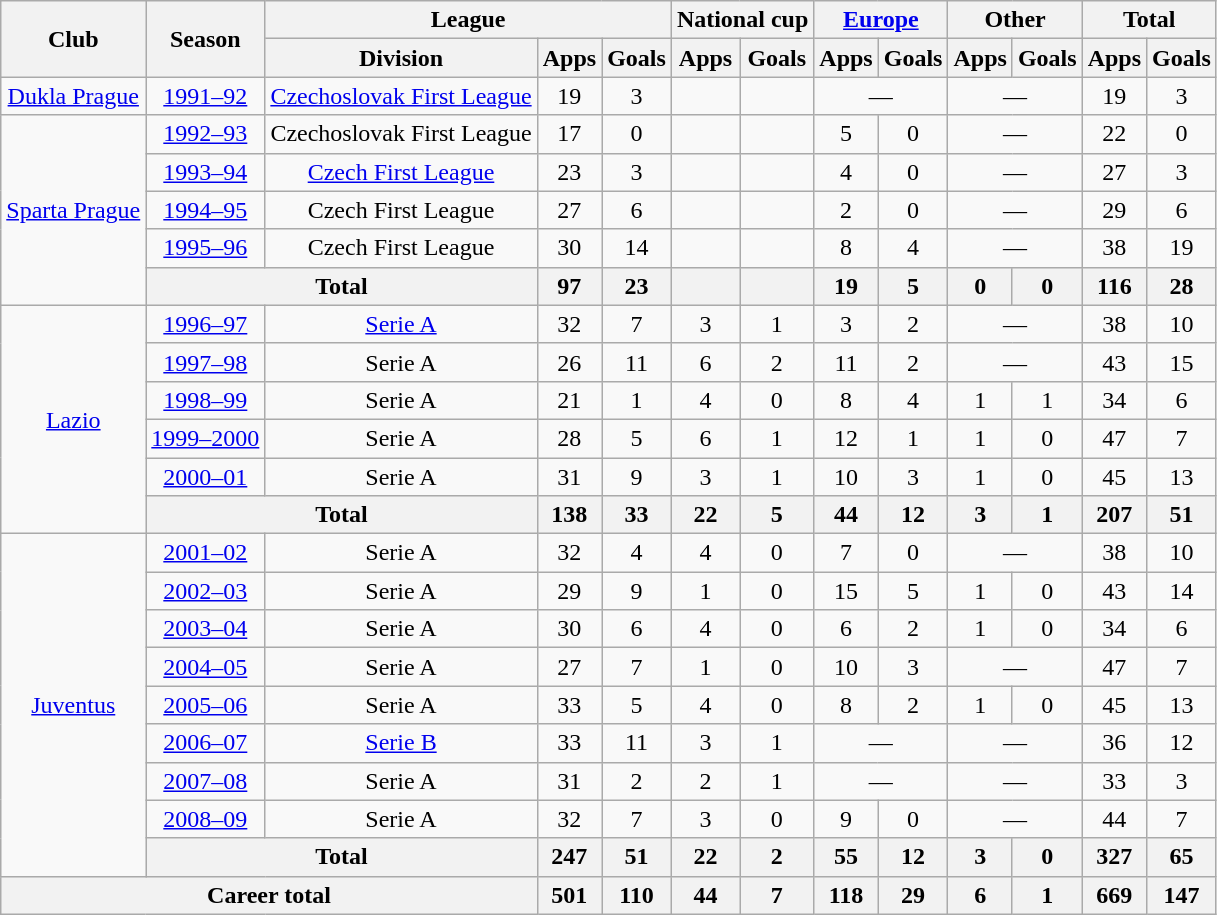<table class="wikitable" style="text-align:center">
<tr>
<th rowspan="2">Club</th>
<th rowspan="2">Season</th>
<th colspan="3">League</th>
<th colspan="2">National cup</th>
<th colspan="2"><a href='#'>Europe</a></th>
<th colspan="2">Other</th>
<th colspan="2">Total</th>
</tr>
<tr>
<th>Division</th>
<th>Apps</th>
<th>Goals</th>
<th>Apps</th>
<th>Goals</th>
<th>Apps</th>
<th>Goals</th>
<th>Apps</th>
<th>Goals</th>
<th>Apps</th>
<th>Goals</th>
</tr>
<tr>
<td><a href='#'>Dukla Prague</a></td>
<td><a href='#'>1991–92</a></td>
<td><a href='#'>Czechoslovak First League</a></td>
<td>19</td>
<td>3</td>
<td></td>
<td></td>
<td colspan="2">—</td>
<td colspan="2">—</td>
<td>19</td>
<td>3</td>
</tr>
<tr>
<td rowspan="5"><a href='#'>Sparta Prague</a></td>
<td><a href='#'>1992–93</a></td>
<td>Czechoslovak First League</td>
<td>17</td>
<td>0</td>
<td></td>
<td></td>
<td>5</td>
<td>0</td>
<td colspan="2">—</td>
<td>22</td>
<td>0</td>
</tr>
<tr>
<td><a href='#'>1993–94</a></td>
<td><a href='#'>Czech First League</a></td>
<td>23</td>
<td>3</td>
<td></td>
<td></td>
<td>4</td>
<td>0</td>
<td colspan="2">—</td>
<td>27</td>
<td>3</td>
</tr>
<tr>
<td><a href='#'>1994–95</a></td>
<td>Czech First League</td>
<td>27</td>
<td>6</td>
<td></td>
<td></td>
<td>2</td>
<td>0</td>
<td colspan="2">—</td>
<td>29</td>
<td>6</td>
</tr>
<tr>
<td><a href='#'>1995–96</a></td>
<td>Czech First League</td>
<td>30</td>
<td>14</td>
<td></td>
<td></td>
<td>8</td>
<td>4</td>
<td colspan="2">—</td>
<td>38</td>
<td>19</td>
</tr>
<tr>
<th colspan="2">Total</th>
<th>97</th>
<th>23</th>
<th></th>
<th></th>
<th>19</th>
<th>5</th>
<th>0</th>
<th>0</th>
<th>116</th>
<th>28</th>
</tr>
<tr>
<td rowspan="6"><a href='#'>Lazio</a></td>
<td><a href='#'>1996–97</a></td>
<td><a href='#'>Serie A</a></td>
<td>32</td>
<td>7</td>
<td>3</td>
<td>1</td>
<td>3</td>
<td>2</td>
<td colspan="2">—</td>
<td>38</td>
<td>10</td>
</tr>
<tr>
<td><a href='#'>1997–98</a></td>
<td>Serie A</td>
<td>26</td>
<td>11</td>
<td>6</td>
<td>2</td>
<td>11</td>
<td>2</td>
<td colspan="2">—</td>
<td>43</td>
<td>15</td>
</tr>
<tr>
<td><a href='#'>1998–99</a></td>
<td>Serie A</td>
<td>21</td>
<td>1</td>
<td>4</td>
<td>0</td>
<td>8</td>
<td>4</td>
<td>1</td>
<td>1</td>
<td>34</td>
<td>6</td>
</tr>
<tr>
<td><a href='#'>1999–2000</a></td>
<td>Serie A</td>
<td>28</td>
<td>5</td>
<td>6</td>
<td>1</td>
<td>12</td>
<td>1</td>
<td>1</td>
<td>0</td>
<td>47</td>
<td>7</td>
</tr>
<tr>
<td><a href='#'>2000–01</a></td>
<td>Serie A</td>
<td>31</td>
<td>9</td>
<td>3</td>
<td>1</td>
<td>10</td>
<td>3</td>
<td>1</td>
<td>0</td>
<td>45</td>
<td>13</td>
</tr>
<tr>
<th colspan="2">Total</th>
<th>138</th>
<th>33</th>
<th>22</th>
<th>5</th>
<th>44</th>
<th>12</th>
<th>3</th>
<th>1</th>
<th>207</th>
<th>51</th>
</tr>
<tr>
<td rowspan="9"><a href='#'>Juventus</a></td>
<td><a href='#'>2001–02</a></td>
<td>Serie A</td>
<td>32</td>
<td>4</td>
<td>4</td>
<td>0</td>
<td>7</td>
<td>0</td>
<td colspan="2">—</td>
<td>38</td>
<td>10</td>
</tr>
<tr>
<td><a href='#'>2002–03</a></td>
<td>Serie A</td>
<td>29</td>
<td>9</td>
<td>1</td>
<td>0</td>
<td>15</td>
<td>5</td>
<td>1</td>
<td>0</td>
<td>43</td>
<td>14</td>
</tr>
<tr>
<td><a href='#'>2003–04</a></td>
<td>Serie A</td>
<td>30</td>
<td>6</td>
<td>4</td>
<td>0</td>
<td>6</td>
<td>2</td>
<td>1</td>
<td>0</td>
<td>34</td>
<td>6</td>
</tr>
<tr>
<td><a href='#'>2004–05</a></td>
<td>Serie A</td>
<td>27</td>
<td>7</td>
<td>1</td>
<td>0</td>
<td>10</td>
<td>3</td>
<td colspan="2">—</td>
<td>47</td>
<td>7</td>
</tr>
<tr>
<td><a href='#'>2005–06</a></td>
<td>Serie A</td>
<td>33</td>
<td>5</td>
<td>4</td>
<td>0</td>
<td>8</td>
<td>2</td>
<td>1</td>
<td>0</td>
<td>45</td>
<td>13</td>
</tr>
<tr>
<td><a href='#'>2006–07</a></td>
<td><a href='#'>Serie B</a></td>
<td>33</td>
<td>11</td>
<td>3</td>
<td>1</td>
<td colspan="2">—</td>
<td colspan="2">—</td>
<td>36</td>
<td>12</td>
</tr>
<tr>
<td><a href='#'>2007–08</a></td>
<td>Serie A</td>
<td>31</td>
<td>2</td>
<td>2</td>
<td>1</td>
<td colspan="2">—</td>
<td colspan="2">—</td>
<td>33</td>
<td>3</td>
</tr>
<tr>
<td><a href='#'>2008–09</a></td>
<td>Serie A</td>
<td>32</td>
<td>7</td>
<td>3</td>
<td>0</td>
<td>9</td>
<td>0</td>
<td colspan="2">—</td>
<td>44</td>
<td>7</td>
</tr>
<tr>
<th colspan="2">Total</th>
<th>247</th>
<th>51</th>
<th>22</th>
<th>2</th>
<th>55</th>
<th>12</th>
<th>3</th>
<th>0</th>
<th>327</th>
<th>65</th>
</tr>
<tr>
<th colspan="3">Career total</th>
<th>501</th>
<th>110</th>
<th>44</th>
<th>7</th>
<th>118</th>
<th>29</th>
<th>6</th>
<th>1</th>
<th>669</th>
<th>147</th>
</tr>
</table>
